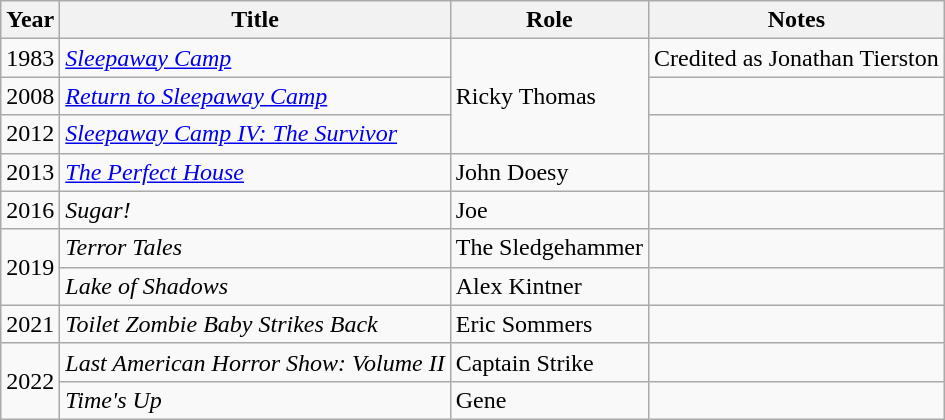<table class="wikitable sortable">
<tr>
<th>Year</th>
<th>Title</th>
<th>Role</th>
<th>Notes</th>
</tr>
<tr>
<td>1983</td>
<td><em><a href='#'>Sleepaway Camp</a></em></td>
<td rowspan="3">Ricky Thomas</td>
<td>Credited as Jonathan Tierston</td>
</tr>
<tr>
<td>2008</td>
<td><em><a href='#'>Return to Sleepaway Camp</a></em></td>
<td></td>
</tr>
<tr>
<td>2012</td>
<td><em><a href='#'>Sleepaway Camp IV: The Survivor</a></em></td>
<td></td>
</tr>
<tr>
<td>2013</td>
<td><em><a href='#'>The Perfect House</a></em></td>
<td>John Doesy</td>
<td></td>
</tr>
<tr>
<td>2016</td>
<td><em>Sugar!</em></td>
<td>Joe</td>
<td></td>
</tr>
<tr>
<td rowspan="2">2019</td>
<td><em>Terror Tales</em></td>
<td>The Sledgehammer</td>
<td></td>
</tr>
<tr>
<td><em>Lake of Shadows</em></td>
<td>Alex Kintner</td>
<td></td>
</tr>
<tr>
<td>2021</td>
<td><em>Toilet Zombie Baby Strikes Back</em></td>
<td>Eric Sommers</td>
<td></td>
</tr>
<tr>
<td rowspan="2">2022</td>
<td><em>Last American Horror Show: Volume II</em></td>
<td>Captain Strike</td>
<td></td>
</tr>
<tr>
<td><em>Time's Up</em></td>
<td>Gene</td>
<td></td>
</tr>
</table>
